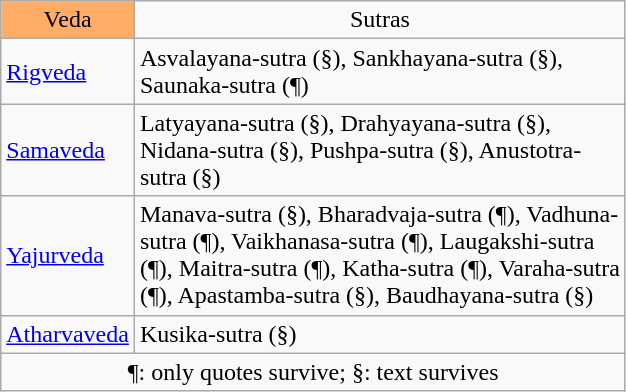<table class="wikitable floatright" align=center>
<tr style="text-align: center;">
<td width=80px style="background: #ffad66;">Veda</td>
<td width= 300px>Sutras</td>
</tr>
<tr style="text-align: left;">
<td width=80px><a href='#'>Rigveda</a></td>
<td width= 300px>Asvalayana-sutra (§), Sankhayana-sutra (§), Saunaka-sutra (¶)</td>
</tr>
<tr style="text-align: left;">
<td width=80px><a href='#'>Samaveda</a></td>
<td width= 300px>Latyayana-sutra (§), Drahyayana-sutra (§), Nidana-sutra (§), Pushpa-sutra (§), Anustotra-sutra (§)</td>
</tr>
<tr style="text-align: left;">
<td width=80px><a href='#'>Yajurveda</a></td>
<td width= 320px>Manava-sutra (§), Bharadvaja-sutra (¶), Vadhuna-sutra (¶), Vaikhanasa-sutra (¶), Laugakshi-sutra (¶), Maitra-sutra (¶), Katha-sutra (¶), Varaha-sutra (¶), Apastamba-sutra (§), Baudhayana-sutra (§)</td>
</tr>
<tr style="text-align: left;">
<td width=80px><a href='#'>Atharvaveda</a></td>
<td width= 320px>Kusika-sutra (§)</td>
</tr>
<tr style="text-align: center;">
<td colspan="2">¶: only quotes survive; §: text survives</td>
</tr>
</table>
